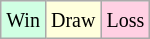<table class="wikitable">
<tr>
<td style="background:#d0ffe3;"><small>Win</small></td>
<td style="background:#ffd;"><small>Draw</small></td>
<td style="background:#ffd0e3;"><small>Loss</small></td>
</tr>
</table>
